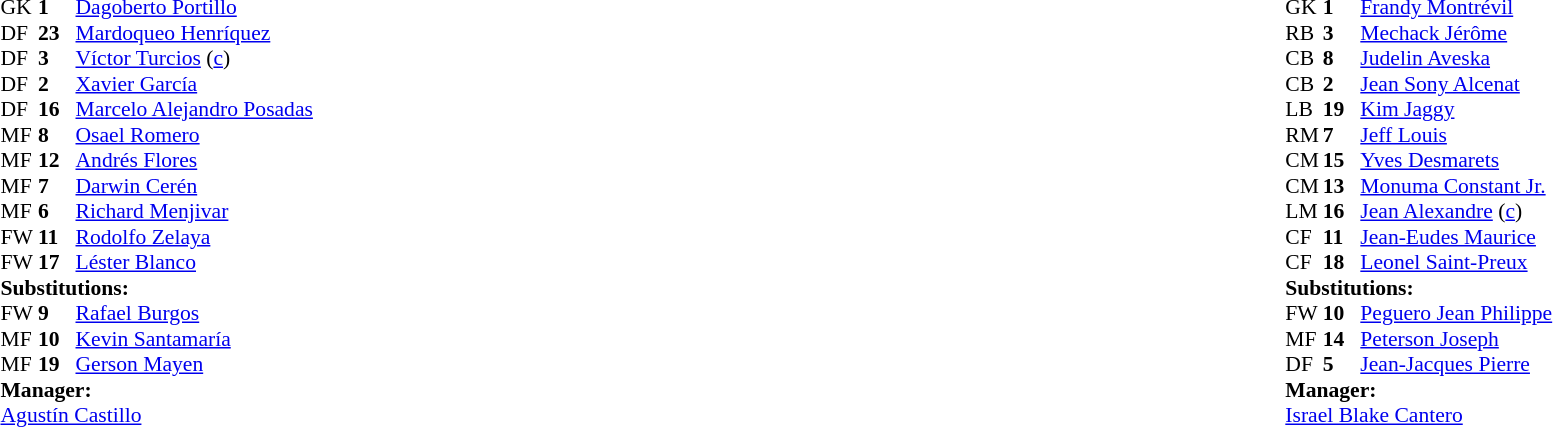<table width="100%">
<tr>
<td valign="top" width="50%"><br><table style="font-size: 90%" cellspacing="0" cellpadding="0">
<tr>
<th width="25"></th>
<th width="25"></th>
</tr>
<tr>
<td>GK</td>
<td><strong>1</strong></td>
<td><a href='#'>Dagoberto Portillo</a></td>
</tr>
<tr>
<td>DF</td>
<td><strong>23</strong></td>
<td><a href='#'>Mardoqueo Henríquez</a></td>
</tr>
<tr>
<td>DF</td>
<td><strong>3</strong></td>
<td><a href='#'>Víctor Turcios</a> (<a href='#'>c</a>)</td>
</tr>
<tr>
<td>DF</td>
<td><strong>2</strong></td>
<td><a href='#'>Xavier García</a></td>
</tr>
<tr>
<td>DF</td>
<td><strong>16</strong></td>
<td><a href='#'>Marcelo Alejandro Posadas</a></td>
</tr>
<tr>
<td>MF</td>
<td><strong>8</strong></td>
<td><a href='#'>Osael Romero</a></td>
<td></td>
<td></td>
</tr>
<tr>
<td>MF</td>
<td><strong>12</strong></td>
<td><a href='#'>Andrés Flores</a></td>
</tr>
<tr>
<td>MF</td>
<td><strong>7</strong></td>
<td><a href='#'>Darwin Cerén</a></td>
</tr>
<tr>
<td>MF</td>
<td><strong>6</strong></td>
<td><a href='#'>Richard Menjivar</a></td>
</tr>
<tr>
<td>FW</td>
<td><strong>11</strong></td>
<td><a href='#'>Rodolfo Zelaya</a></td>
<td></td>
</tr>
<tr>
<td>FW</td>
<td><strong>17</strong></td>
<td><a href='#'>Léster Blanco</a></td>
<td></td>
<td></td>
</tr>
<tr>
<td colspan=3><strong>Substitutions:</strong></td>
</tr>
<tr>
<td>FW</td>
<td><strong>9</strong></td>
<td><a href='#'>Rafael Burgos</a></td>
<td></td>
<td></td>
</tr>
<tr>
<td>MF</td>
<td><strong>10</strong></td>
<td><a href='#'>Kevin Santamaría</a></td>
<td></td>
<td></td>
</tr>
<tr>
<td>MF</td>
<td><strong>19</strong></td>
<td><a href='#'>Gerson Mayen</a></td>
<td></td>
<td></td>
</tr>
<tr>
<td colspan=3><strong>Manager:</strong></td>
</tr>
<tr>
<td colspan=3> <a href='#'>Agustín Castillo</a></td>
</tr>
</table>
</td>
<td valign="top"></td>
<td valign="top" width="50%"><br><table style="font-size: 90%" cellspacing="0" cellpadding="0" align="center">
<tr>
<th width=25></th>
<th width=25></th>
</tr>
<tr>
<td>GK</td>
<td><strong>1</strong></td>
<td><a href='#'>Frandy Montrévil</a></td>
<td></td>
</tr>
<tr>
<td>RB</td>
<td><strong>3</strong></td>
<td><a href='#'>Mechack Jérôme</a></td>
</tr>
<tr>
<td>CB</td>
<td><strong>8</strong></td>
<td><a href='#'>Judelin Aveska</a></td>
<td></td>
</tr>
<tr>
<td>CB</td>
<td><strong>2</strong></td>
<td><a href='#'>Jean Sony Alcenat</a></td>
</tr>
<tr>
<td>LB</td>
<td><strong>19</strong></td>
<td><a href='#'>Kim Jaggy</a></td>
</tr>
<tr>
<td>RM</td>
<td><strong>7</strong></td>
<td><a href='#'>Jeff Louis</a></td>
<td></td>
<td></td>
</tr>
<tr>
<td>CM</td>
<td><strong>15</strong></td>
<td><a href='#'>Yves Desmarets</a></td>
<td></td>
<td></td>
</tr>
<tr>
<td>CM</td>
<td><strong>13</strong></td>
<td><a href='#'>Monuma Constant Jr.</a></td>
</tr>
<tr>
<td>LM</td>
<td><strong>16</strong></td>
<td><a href='#'>Jean Alexandre</a> (<a href='#'>c</a>)</td>
</tr>
<tr>
<td>CF</td>
<td><strong>11</strong></td>
<td><a href='#'>Jean-Eudes Maurice</a></td>
<td></td>
</tr>
<tr>
<td>CF</td>
<td><strong>18</strong></td>
<td><a href='#'>Leonel Saint-Preux</a></td>
<td></td>
<td></td>
</tr>
<tr>
<td colspan=3><strong>Substitutions:</strong></td>
</tr>
<tr>
<td>FW</td>
<td><strong>10</strong></td>
<td><a href='#'>Peguero Jean Philippe</a></td>
<td></td>
<td></td>
</tr>
<tr>
<td>MF</td>
<td><strong>14</strong></td>
<td><a href='#'>Peterson Joseph</a></td>
<td></td>
<td></td>
</tr>
<tr>
<td>DF</td>
<td><strong>5</strong></td>
<td><a href='#'>Jean-Jacques Pierre</a></td>
<td></td>
<td></td>
</tr>
<tr>
<td colspan=3><strong>Manager:</strong></td>
</tr>
<tr>
<td colspan=3> <a href='#'>Israel Blake Cantero</a></td>
</tr>
</table>
</td>
</tr>
</table>
